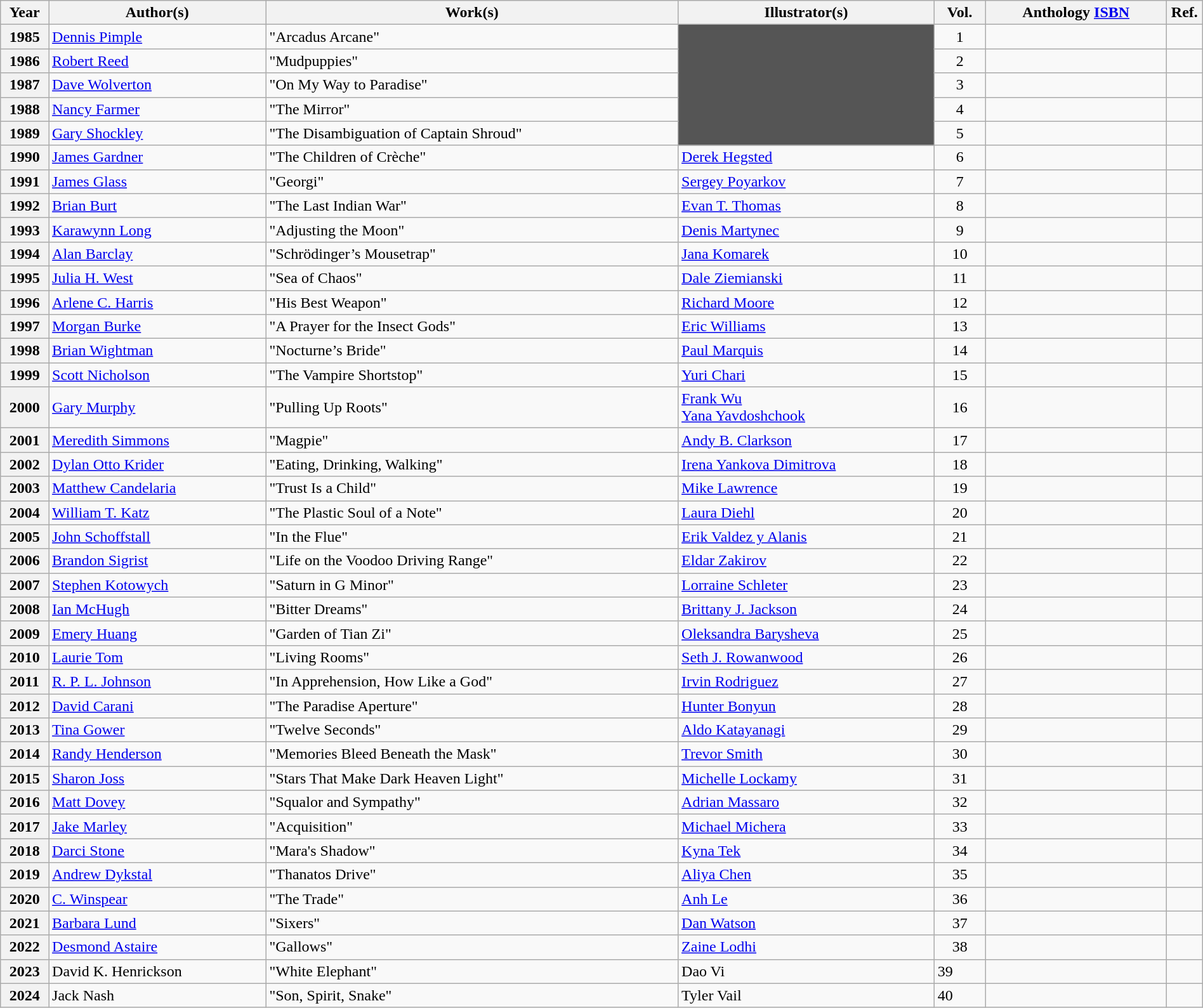<table class="wikitable" width="100%" cellpadding="5" style="margin: 1em auto 1em auto">
<tr>
<th width="4%" scope="col">Year</th>
<th>Author(s)</th>
<th>Work(s)</th>
<th>Illustrator(s)</th>
<th>Vol.</th>
<th>Anthology <a href='#'>ISBN</a></th>
<th width="3%" scope="col">Ref.<br></th>
</tr>
<tr>
<th>1985</th>
<td><a href='#'>Dennis Pimple</a></td>
<td>"Arcadus Arcane"</td>
<td rowspan="5" style="background-color:#555;"> </td>
<td scope="row" align="center" rowspan="1" style="font-weight:normal;">1</td>
<td></td>
<td align="center"></td>
</tr>
<tr>
<th>1986</th>
<td><a href='#'>Robert Reed</a></td>
<td>"Mudpuppies"</td>
<td scope="row" align="center" rowspan="1" style="font-weight:normal;">2</td>
<td></td>
<td align="center"></td>
</tr>
<tr>
<th>1987</th>
<td><a href='#'>Dave Wolverton</a></td>
<td>"On My Way to Paradise"</td>
<td scope="row" align="center" rowspan="1" style="font-weight:normal;">3</td>
<td></td>
<td align="center"></td>
</tr>
<tr>
<th>1988</th>
<td><a href='#'>Nancy Farmer</a></td>
<td>"The Mirror"</td>
<td scope="row" align="center" rowspan="1" style="font-weight:normal;">4</td>
<td></td>
<td align="center"></td>
</tr>
<tr>
<th>1989</th>
<td><a href='#'>Gary Shockley</a></td>
<td>"The Disambiguation of Captain Shroud"</td>
<td scope="row" align="center" rowspan="1" style="font-weight:normal;">5</td>
<td></td>
<td align="center"></td>
</tr>
<tr>
<th>1990</th>
<td><a href='#'>James Gardner</a></td>
<td>"The Children of Crèche"</td>
<td><a href='#'>Derek Hegsted</a></td>
<td scope="row" align="center" rowspan="1" style="font-weight:normal;">6</td>
<td></td>
<td align="center"></td>
</tr>
<tr>
<th>1991</th>
<td><a href='#'>James Glass</a></td>
<td>"Georgi"</td>
<td><a href='#'>Sergey Poyarkov</a></td>
<td scope="row" align="center" rowspan="1" style="font-weight:normal;">7</td>
<td></td>
<td align="center"></td>
</tr>
<tr>
<th>1992</th>
<td><a href='#'>Brian Burt</a></td>
<td>"The Last Indian War"</td>
<td><a href='#'>Evan T. Thomas</a></td>
<td scope="row" align="center" rowspan="1" style="font-weight:normal;">8</td>
<td></td>
<td align="center"></td>
</tr>
<tr>
<th>1993</th>
<td><a href='#'>Karawynn Long</a></td>
<td>"Adjusting the Moon"</td>
<td><a href='#'>Denis Martynec</a></td>
<td scope="row" align="center" rowspan="1" style="font-weight:normal;">9</td>
<td></td>
<td align="center"></td>
</tr>
<tr>
<th>1994</th>
<td><a href='#'>Alan Barclay</a></td>
<td>"Schrödinger’s Mousetrap"</td>
<td><a href='#'>Jana Komarek</a></td>
<td scope="row" align="center" rowspan="1" style="font-weight:normal;">10</td>
<td></td>
<td align="center"></td>
</tr>
<tr>
<th>1995</th>
<td><a href='#'>Julia H. West</a></td>
<td>"Sea of Chaos"</td>
<td><a href='#'>Dale Ziemianski</a></td>
<td scope="row" align="center" rowspan="1" style="font-weight:normal;">11</td>
<td></td>
<td align="center"></td>
</tr>
<tr>
<th>1996</th>
<td><a href='#'>Arlene C. Harris</a></td>
<td>"His Best Weapon"</td>
<td><a href='#'>Richard Moore</a></td>
<td scope="row" align="center" rowspan="1" style="font-weight:normal;">12</td>
<td></td>
<td align="center"></td>
</tr>
<tr>
<th>1997</th>
<td><a href='#'>Morgan Burke</a></td>
<td>"A Prayer for the Insect Gods"</td>
<td><a href='#'>Eric Williams</a></td>
<td scope="row" align="center" rowspan="1" style="font-weight:normal;">13</td>
<td></td>
<td align="center"></td>
</tr>
<tr>
<th>1998</th>
<td><a href='#'>Brian Wightman</a></td>
<td>"Nocturne’s Bride"</td>
<td><a href='#'>Paul Marquis</a></td>
<td scope="row" align="center" rowspan="1" style="font-weight:normal;">14</td>
<td></td>
<td align="center"></td>
</tr>
<tr>
<th>1999</th>
<td><a href='#'>Scott Nicholson</a></td>
<td>"The Vampire Shortstop"</td>
<td><a href='#'>Yuri Chari</a></td>
<td scope="row" align="center" rowspan="1" style="font-weight:normal;">15</td>
<td></td>
<td align="center"></td>
</tr>
<tr>
<th>2000</th>
<td><a href='#'>Gary Murphy</a></td>
<td>"Pulling Up Roots"</td>
<td><a href='#'>Frank Wu</a><br><a href='#'>Yana Yavdoshchook</a></td>
<td scope="row" align="center" rowspan="1" style="font-weight:normal;">16</td>
<td></td>
<td align="center"></td>
</tr>
<tr>
<th>2001</th>
<td><a href='#'>Meredith Simmons</a></td>
<td>"Magpie"</td>
<td><a href='#'>Andy B. Clarkson</a></td>
<td scope="row" align="center" rowspan="1" style="font-weight:normal;">17</td>
<td></td>
<td align="center"></td>
</tr>
<tr>
<th>2002</th>
<td><a href='#'>Dylan Otto Krider</a></td>
<td>"Eating, Drinking, Walking"</td>
<td><a href='#'>Irena Yankova Dimitrova</a></td>
<td scope="row" align="center" rowspan="1" style="font-weight:normal;">18</td>
<td></td>
<td align="center"></td>
</tr>
<tr>
<th>2003</th>
<td><a href='#'>Matthew Candelaria</a></td>
<td>"Trust Is a Child"</td>
<td><a href='#'>Mike Lawrence</a></td>
<td scope="row" align="center" rowspan="1" style="font-weight:normal;">19</td>
<td></td>
<td align="center"></td>
</tr>
<tr>
<th>2004</th>
<td><a href='#'>William T. Katz</a></td>
<td>"The Plastic Soul of a Note"</td>
<td><a href='#'>Laura Diehl</a></td>
<td scope="row" align="center" rowspan="1" style="font-weight:normal;">20</td>
<td></td>
<td align="center"></td>
</tr>
<tr>
<th>2005</th>
<td><a href='#'>John Schoffstall</a></td>
<td>"In the Flue"</td>
<td><a href='#'>Erik Valdez y Alanis</a></td>
<td scope="row" align="center" rowspan="1" style="font-weight:normal;">21</td>
<td></td>
<td align="center"></td>
</tr>
<tr>
<th>2006</th>
<td><a href='#'>Brandon Sigrist</a></td>
<td>"Life on the Voodoo Driving Range"</td>
<td><a href='#'>Eldar Zakirov</a></td>
<td scope="row" align="center" rowspan="1" style="font-weight:normal;">22</td>
<td></td>
<td align="center"></td>
</tr>
<tr>
<th>2007</th>
<td><a href='#'>Stephen Kotowych</a></td>
<td>"Saturn in G Minor"</td>
<td><a href='#'>Lorraine Schleter</a></td>
<td scope="row" align="center" rowspan="1" style="font-weight:normal;">23</td>
<td></td>
<td align="center"></td>
</tr>
<tr>
<th>2008</th>
<td><a href='#'>Ian McHugh</a></td>
<td>"Bitter Dreams"</td>
<td><a href='#'>Brittany J. Jackson</a></td>
<td scope="row" align="center" rowspan="1" style="font-weight:normal;">24</td>
<td></td>
<td align="center"></td>
</tr>
<tr>
<th>2009</th>
<td><a href='#'>Emery Huang</a></td>
<td>"Garden of Tian Zi"</td>
<td><a href='#'>Oleksandra Barysheva</a></td>
<td scope="row" align="center" rowspan="1" style="font-weight:normal;">25</td>
<td></td>
<td align="center"></td>
</tr>
<tr>
<th>2010</th>
<td><a href='#'>Laurie Tom</a></td>
<td>"Living Rooms"</td>
<td><a href='#'>Seth J. Rowanwood</a></td>
<td scope="row" align="center" rowspan="1" style="font-weight:normal;">26</td>
<td></td>
<td align="center"></td>
</tr>
<tr>
<th>2011</th>
<td><a href='#'>R. P. L. Johnson</a></td>
<td>"In Apprehension, How Like a God"</td>
<td><a href='#'>Irvin Rodriguez</a></td>
<td scope="row" align="center" rowspan="1" style="font-weight:normal;">27</td>
<td></td>
<td align="center"></td>
</tr>
<tr>
<th>2012</th>
<td><a href='#'>David Carani</a></td>
<td>"The Paradise Aperture"</td>
<td><a href='#'>Hunter Bonyun</a></td>
<td scope="row" align="center" rowspan="1" style="font-weight:normal;">28</td>
<td></td>
<td align="center"></td>
</tr>
<tr>
<th>2013</th>
<td><a href='#'>Tina Gower</a></td>
<td>"Twelve Seconds"</td>
<td><a href='#'>Aldo Katayanagi</a></td>
<td scope="row" align="center" rowspan="1" style="font-weight:normal;">29</td>
<td></td>
<td align="center"></td>
</tr>
<tr>
<th>2014</th>
<td><a href='#'>Randy Henderson</a></td>
<td>"Memories Bleed Beneath the Mask"</td>
<td><a href='#'>Trevor Smith</a></td>
<td scope="row" align="center" rowspan="1" style="font-weight:normal;">30</td>
<td></td>
<td align="center"></td>
</tr>
<tr>
<th>2015</th>
<td><a href='#'>Sharon Joss</a></td>
<td>"Stars That Make Dark Heaven Light"</td>
<td><a href='#'>Michelle Lockamy</a></td>
<td scope="row" align="center" rowspan="1" style="font-weight:normal;">31</td>
<td></td>
<td align="center"></td>
</tr>
<tr>
<th>2016</th>
<td><a href='#'>Matt Dovey</a></td>
<td>"Squalor and Sympathy"</td>
<td><a href='#'>Adrian Massaro</a></td>
<td scope="row" align="center" rowspan="1" style="font-weight:normal;">32</td>
<td></td>
<td align="center"></td>
</tr>
<tr>
<th>2017</th>
<td><a href='#'>Jake Marley</a></td>
<td>"Acquisition"</td>
<td><a href='#'>Michael Michera</a></td>
<td scope="row" align="center" rowspan="1" style="font-weight:normal;">33</td>
<td></td>
<td align="center"></td>
</tr>
<tr>
<th>2018</th>
<td><a href='#'>Darci Stone</a></td>
<td>"Mara's Shadow"</td>
<td><a href='#'>Kyna Tek</a></td>
<td scope="row" align="center" rowspan="1" style="font-weight:normal;">34</td>
<td></td>
<td align="center"></td>
</tr>
<tr>
<th>2019</th>
<td><a href='#'>Andrew Dykstal</a></td>
<td>"Thanatos Drive"</td>
<td><a href='#'>Aliya Chen</a></td>
<td scope="row" align="center" rowspan="1" style="font-weight:normal;">35</td>
<td></td>
<td align="center"></td>
</tr>
<tr>
<th>2020</th>
<td><a href='#'>C. Winspear</a></td>
<td>"The Trade"</td>
<td><a href='#'>Anh Le</a></td>
<td rowspan="1" scope="row" align="center" style="font-weight:normal;">36</td>
<td></td>
<td align="center"></td>
</tr>
<tr>
<th>2021</th>
<td><a href='#'>Barbara Lund</a></td>
<td>"Sixers"</td>
<td><a href='#'>Dan Watson</a></td>
<td rowspan="1" scope="row" align="center" style="font-weight:normal;">37</td>
<td></td>
<td align="center"></td>
</tr>
<tr>
<th>2022</th>
<td><a href='#'>Desmond Astaire</a></td>
<td>"Gallows"</td>
<td><a href='#'>Zaine Lodhi</a></td>
<td align="center">38</td>
<td></td>
<td align="center"></td>
</tr>
<tr>
<th>2023</th>
<td>David K. Henrickson</td>
<td>"White Elephant"</td>
<td>Dao Vi</td>
<td>39</td>
<td></td>
<td></td>
</tr>
<tr>
<th>2024</th>
<td>Jack Nash</td>
<td>"Son, Spirit, Snake"</td>
<td>Tyler Vail</td>
<td>40</td>
<td></td>
<td></td>
</tr>
</table>
